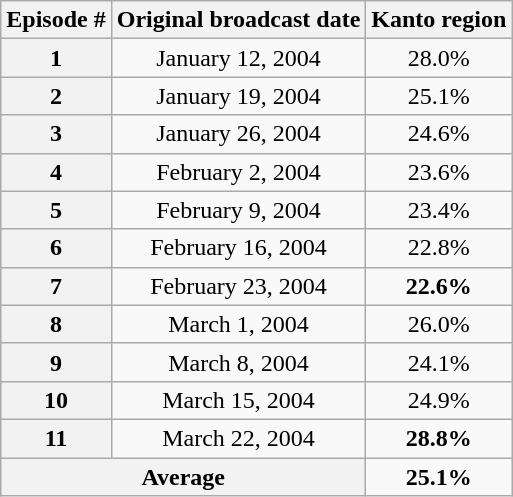<table class=wikitable style="text-align:center">
<tr>
<th>Episode #</th>
<th>Original broadcast date</th>
<th>Kanto region</th>
</tr>
<tr>
<th>1</th>
<td>January 12, 2004</td>
<td>28.0%</td>
</tr>
<tr>
<th>2</th>
<td>January 19, 2004</td>
<td>25.1%</td>
</tr>
<tr>
<th>3</th>
<td>January 26, 2004</td>
<td>24.6%</td>
</tr>
<tr>
<th>4</th>
<td>February 2, 2004</td>
<td>23.6%</td>
</tr>
<tr>
<th>5</th>
<td>February 9, 2004</td>
<td>23.4%</td>
</tr>
<tr>
<th>6</th>
<td>February 16, 2004</td>
<td>22.8%</td>
</tr>
<tr>
<th>7</th>
<td>February 23, 2004</td>
<td><span><strong>22.6% </strong></span></td>
</tr>
<tr>
<th>8</th>
<td>March 1, 2004</td>
<td>26.0%</td>
</tr>
<tr>
<th>9</th>
<td>March 8, 2004</td>
<td>24.1%</td>
</tr>
<tr>
<th>10</th>
<td>March 15, 2004</td>
<td>24.9%</td>
</tr>
<tr>
<th>11</th>
<td>March 22, 2004</td>
<td><span><strong>28.8% </strong></span></td>
</tr>
<tr>
<th colspan="2">Average</th>
<td><span> <strong>25.1%</strong></span></td>
</tr>
</table>
